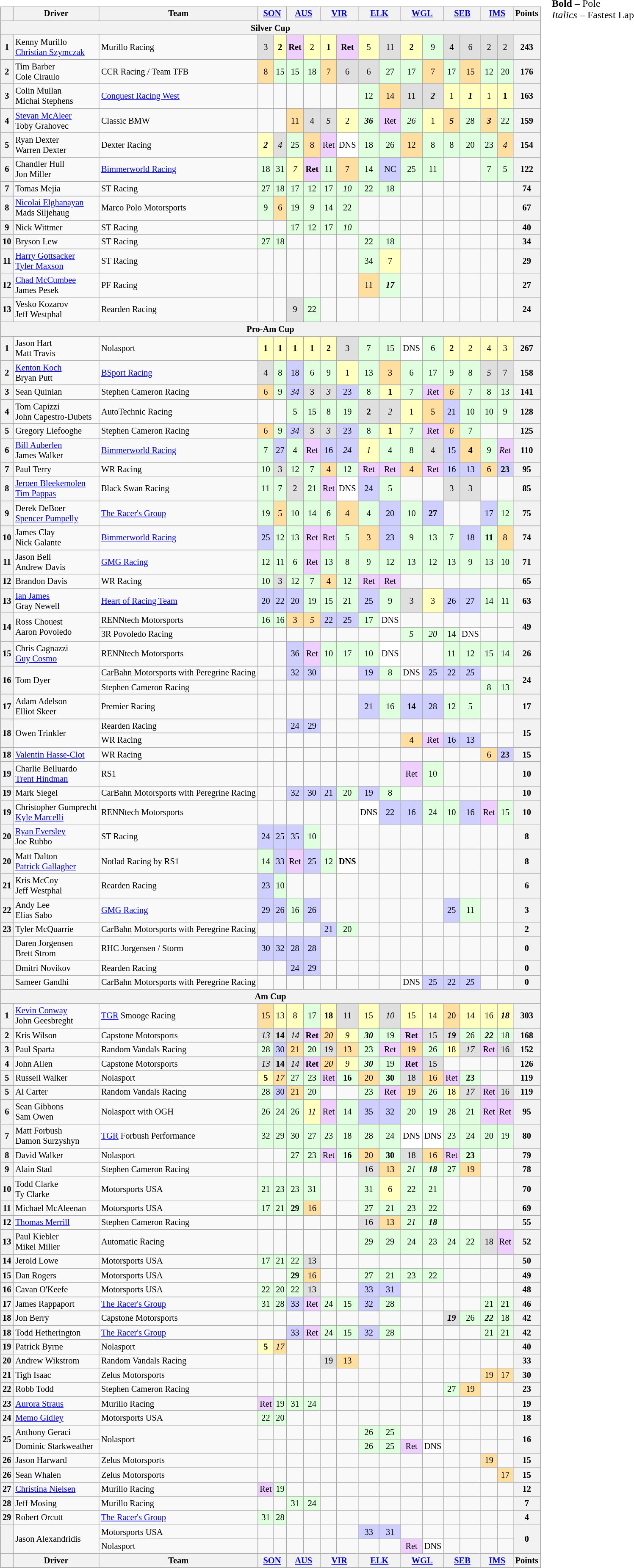<table>
<tr>
<td><br><table class="wikitable" style="font-size:85%; text-align:center;">
<tr>
<th></th>
<th>Driver</th>
<th>Team</th>
<th colspan=2><a href='#'>SON</a></th>
<th colspan=2><a href='#'>AUS</a></th>
<th colspan=2><a href='#'>VIR</a></th>
<th colspan=2><a href='#'>ELK</a></th>
<th colspan=2><a href='#'>WGL</a></th>
<th colspan=2><a href='#'>SEB</a></th>
<th colspan=2><a href='#'>IMS</a></th>
<th>Points</th>
</tr>
<tr>
<th colspan=18>Silver Cup</th>
</tr>
<tr>
<th>1</th>
<td align=left> Kenny Murillo<br> <a href='#'>Christian Szymczak</a></td>
<td align=left> Murillo Racing</td>
<td style="background:#dfdfdf;">3</td>
<td style="background:#ffffbf;"><strong>2</strong></td>
<td style="background:#efcfff;"><strong>Ret</strong></td>
<td style="background:#ffffbf;">2</td>
<td style="background:#ffffbf;"><strong>1</strong></td>
<td style="background:#efcfff;"><strong>Ret</strong></td>
<td style="background:#ffffbf;">5</td>
<td style="background:#dfdfdf;">11</td>
<td style="background:#ffffbf;"><strong>2</strong></td>
<td style="background:#dfffdf;">9</td>
<td style="background:#dfdfdf;">4</td>
<td style="background:#dfdfdf;">6</td>
<td style="background:#dfdfdf;">2</td>
<td style="background:#dfdfdf;">2</td>
<th>243</th>
</tr>
<tr>
<th>2</th>
<td align=left> Tim Barber<br> Cole Ciraulo</td>
<td align=left> CCR Racing / Team TFB</td>
<td style="background:#ffdf9f;">8</td>
<td style="background:#dfffdf;">15</td>
<td style="background:#dfffdf;">15</td>
<td style="background:#dfffdf;">18</td>
<td style="background:#ffdf9f;">7</td>
<td style="background:#dfdfdf;">6</td>
<td style="background:#dfdfdf;">6</td>
<td style="background:#dfffdf;">27</td>
<td style="background:#dfffdf;">17</td>
<td style="background:#ffdf9f;">7</td>
<td style="background:#dfffdf;">17</td>
<td style="background:#ffdf9f;">15</td>
<td style="background:#dfffdf;">12</td>
<td style="background:#dfffdf;">20</td>
<th>176</th>
</tr>
<tr>
<th>3</th>
<td align=left> Colin Mullan<br> Michai Stephens</td>
<td align=left> <a href='#'>Conquest Racing West</a></td>
<td></td>
<td></td>
<td></td>
<td></td>
<td></td>
<td></td>
<td style="background:#dfffdf;">12</td>
<td style="background:#ffdf9f;">14</td>
<td style="background:#dfdfdf;">11</td>
<td style="background:#dfdfdf;"><strong><em>2</em></strong></td>
<td style="background:#ffffbf;">1</td>
<td style="background:#ffffbf;"><strong><em>1</em></strong></td>
<td style="background:#ffffbf;">1</td>
<td style="background:#ffffbf;"><strong>1</strong></td>
<th>163</th>
</tr>
<tr>
<th>4</th>
<td align=left> <a href='#'>Stevan McAleer</a><br> Toby Grahovec</td>
<td align=left> Classic BMW</td>
<td></td>
<td></td>
<td style="background:#ffdf9f;">11</td>
<td style="background:#dfdfdf;">4</td>
<td style="background:#dfdfdf;"><em>5</em></td>
<td style="background:#ffffbf;">2</td>
<td style="background:#dfffdf;"><strong><em>36</em></strong></td>
<td style="background:#efcfff;">Ret</td>
<td style="background:#dfffdf;"><em>26</em></td>
<td style="background:#ffffbf;">1</td>
<td style="background:#ffdf9f;"><strong><em>5</em></strong></td>
<td style="background:#dfffdf;">28</td>
<td style="background:#ffdf9f;"><strong><em>3</em></strong></td>
<td style="background:#dfffdf;">22</td>
<th>159</th>
</tr>
<tr>
<th>5</th>
<td align=left> Ryan Dexter<br> Warren Dexter</td>
<td align=left> Dexter Racing</td>
<td style="background:#ffffbf;"><strong><em>2</em></strong></td>
<td style="background:#dfdfdf;"><em>4</em></td>
<td style="background:#dfffdf;">25</td>
<td style="background:#ffdf9f;">8</td>
<td style="background:#efcfff;">Ret</td>
<td style="background:#ffffff;">DNS</td>
<td style="background:#dfffdf;">18</td>
<td style="background:#dfffdf;">26</td>
<td style="background:#ffdf9f;">12</td>
<td style="background:#dfffdf;">8</td>
<td style="background:#dfffdf;">8</td>
<td style="background:#dfffdf;">20</td>
<td style="background:#dfffdf;">23</td>
<td style="background:#ffdf9f;"><em>4</em></td>
<th>154</th>
</tr>
<tr>
<th>6</th>
<td align=left> Chandler Hull<br> Jon Miller</td>
<td align=left> <a href='#'>Bimmerworld Racing</a></td>
<td style="background:#dfffdf;">18</td>
<td style="background:#dfffdf;">31</td>
<td style="background:#ffffbf;"><em>7</em></td>
<td style="background:#efcfff;"><strong>Ret</strong></td>
<td style="background:#dfffdf;">11</td>
<td style="background:#ffdf9f;">7</td>
<td style="background:#dfffdf;">14</td>
<td style="background:#cfcfff;">NC</td>
<td style="background:#dfffdf;">25</td>
<td style="background:#dfffdf;">11</td>
<td></td>
<td></td>
<td style="background:#dfffdf;">7</td>
<td style="background:#dfffdf;">5</td>
<th>122</th>
</tr>
<tr>
<th>7</th>
<td align=left> Tomas Mejia</td>
<td align=left> ST Racing</td>
<td style="background:#dfffdf;">27</td>
<td style="background:#dfffdf;">18</td>
<td style="background:#dfffdf;">17</td>
<td style="background:#dfffdf;">12</td>
<td style="background:#dfffdf;">17</td>
<td style="background:#dfffdf;"><em>10</em></td>
<td style="background:#dfffdf;">22</td>
<td style="background:#dfffdf;">18</td>
<td></td>
<td></td>
<td></td>
<td></td>
<td></td>
<td></td>
<th>74</th>
</tr>
<tr>
<th>8</th>
<td align=left> <a href='#'>Nicolai Elghanayan</a><br> Mads Siljehaug</td>
<td align=left> Marco Polo Motorsports</td>
<td style="background:#dfffdf;">9</td>
<td style="background:#ffdf9f;">6</td>
<td style="background:#dfffdf;">19</td>
<td style="background:#dfffdf;"><em>9</em></td>
<td style="background:#dfffdf;">14</td>
<td style="background:#dfffdf;">22</td>
<td></td>
<td></td>
<td></td>
<td></td>
<td></td>
<td></td>
<td></td>
<td></td>
<th>67</th>
</tr>
<tr>
<th>9</th>
<td align=left> Nick Wittmer</td>
<td align=left> ST Racing</td>
<td></td>
<td></td>
<td style="background:#dfffdf;">17</td>
<td style="background:#dfffdf;">12</td>
<td style="background:#dfffdf;">17</td>
<td style="background:#dfffdf;"><em>10</em></td>
<td></td>
<td></td>
<td></td>
<td></td>
<td></td>
<td></td>
<td></td>
<td></td>
<th>40</th>
</tr>
<tr>
<th>10</th>
<td align=left> Bryson Lew</td>
<td align=left> ST Racing</td>
<td style="background:#dfffdf;">27</td>
<td style="background:#dfffdf;">18</td>
<td></td>
<td></td>
<td></td>
<td></td>
<td style="background:#dfffdf;">22</td>
<td style="background:#dfffdf;">18</td>
<td></td>
<td></td>
<td></td>
<td></td>
<td></td>
<td></td>
<th>34</th>
</tr>
<tr>
<th>11</th>
<td align=left> <a href='#'>Harry Gottsacker</a><br> <a href='#'>Tyler Maxson</a></td>
<td align=left> ST Racing</td>
<td></td>
<td></td>
<td></td>
<td></td>
<td></td>
<td></td>
<td style="background:#dfffdf;">34</td>
<td style="background:#ffffbf;">7</td>
<td></td>
<td></td>
<td></td>
<td></td>
<td></td>
<td></td>
<th>29</th>
</tr>
<tr>
<th>12</th>
<td align=left> <a href='#'>Chad McCumbee</a><br> James Pesek</td>
<td align=left> PF Racing</td>
<td></td>
<td></td>
<td></td>
<td></td>
<td></td>
<td></td>
<td style="background:#ffdf9f;">11</td>
<td style="background:#dfffdf;"><strong><em>17</em></strong></td>
<td></td>
<td></td>
<td></td>
<td></td>
<td></td>
<td></td>
<th>27</th>
</tr>
<tr>
<th>13</th>
<td align=left> Vesko Kozarov<br> Jeff Westphal</td>
<td align=left> Rearden Racing</td>
<td></td>
<td></td>
<td style="background:#dfdfdf;">9</td>
<td style="background:#dfffdf;">22</td>
<td></td>
<td></td>
<td></td>
<td></td>
<td></td>
<td></td>
<td></td>
<td></td>
<td></td>
<td></td>
<th>24</th>
</tr>
<tr>
<th colspan=18>Pro-Am Cup</th>
</tr>
<tr>
<th>1</th>
<td align=left> Jason Hart<br> Matt Travis</td>
<td align=left> Nolasport</td>
<td style="background:#ffffbf;"><strong>1</strong></td>
<td style="background:#ffffbf;"><strong>1</strong></td>
<td style="background:#ffffbf;"><strong>1</strong></td>
<td style="background:#ffffbf;"><strong>1</strong></td>
<td style="background:#ffffbf;"><strong>2</strong></td>
<td style="background:#dfdfdf;">3</td>
<td style="background:#dfffdf;">7</td>
<td style="background:#dfffdf;">15</td>
<td style="background:#ffffff;">DNS</td>
<td style="background:#dfffdf;">6</td>
<td style="background:#ffffbf;"><strong>2</strong></td>
<td style="background:#ffffbf;">2</td>
<td style="background:#ffffbf;">4</td>
<td style="background:#ffffbf;">3</td>
<th>267</th>
</tr>
<tr>
<th>2</th>
<td align=left> <a href='#'>Kenton Koch</a><br> Bryan Putt</td>
<td align=left> <a href='#'>BSport Racing</a></td>
<td style="background:#dfdfdf;">4</td>
<td style="background:#dfffdf;">8</td>
<td style="background:#cfcfff;">18</td>
<td style="background:#dfffdf;">6</td>
<td style="background:#dfffdf;">9</td>
<td style="background:#ffffbf;">1</td>
<td style="background:#dfffdf;">13</td>
<td style="background:#ffdf9f;">3</td>
<td style="background:#dfffdf;">6</td>
<td style="background:#dfffdf;">17</td>
<td style="background:#dfffdf;">9</td>
<td style="background:#dfffdf;">8</td>
<td style="background:#dfdfdf;"><em>5</em></td>
<td style="background:#dfdfdf;">7</td>
<th>158</th>
</tr>
<tr>
<th>3</th>
<td align=left> Sean Quinlan</td>
<td align=left> Stephen Cameron Racing</td>
<td style="background:#ffdf9f;">6</td>
<td style="background:#dfffdf;">9</td>
<td style="background:#cfcfff;"><em>34</em></td>
<td style="background:#dfdfdf;">3</td>
<td style="background:#dfdfdf;"><em>3</em></td>
<td style="background:#cfcfff;">23</td>
<td style="background:#dfffdf;">8</td>
<td style="background:#ffffbf;"><strong>1</strong></td>
<td style="background:#dfffdf;">7</td>
<td style="background:#efcfff;">Ret</td>
<td style="background:#ffdf9f;"><em>6</em></td>
<td style="background:#dfffdf;">7</td>
<td style="background:#dfffdf;">8</td>
<td style="background:#dfffdf;">13</td>
<th>141</th>
</tr>
<tr>
<th>4</th>
<td align=left> Tom Capizzi<br> John Capestro-Dubets</td>
<td align=left> AutoTechnic Racing</td>
<td></td>
<td></td>
<td style="background:#dfffdf;">5</td>
<td style="background:#dfffdf;">15</td>
<td style="background:#dfffdf;">8</td>
<td style="background:#dfffdf;">19</td>
<td style="background:#dfdfdf;"><strong>2</strong></td>
<td style="background:#dfdfdf;"><em>2</em></td>
<td style="background:#ffffbf;">1</td>
<td style="background:#ffdf9f;">5</td>
<td style="background:#cfcfff;">21</td>
<td style="background:#dfffdf;">10</td>
<td style="background:#dfffdf;">10</td>
<td style="background:#dfffdf;">9</td>
<th>128</th>
</tr>
<tr>
<th>5</th>
<td align=left> Gregory Liefooghe</td>
<td align=left> Stephen Cameron Racing</td>
<td style="background:#ffdf9f;">6</td>
<td style="background:#dfffdf;">9</td>
<td style="background:#cfcfff;"><em>34</em></td>
<td style="background:#dfdfdf;">3</td>
<td style="background:#dfdfdf;"><em>3</em></td>
<td style="background:#cfcfff;">23</td>
<td style="background:#dfffdf;">8</td>
<td style="background:#ffffbf;"><strong>1</strong></td>
<td style="background:#dfffdf;">7</td>
<td style="background:#efcfff;">Ret</td>
<td style="background:#ffdf9f;"><em>6</em></td>
<td style="background:#dfffdf;">7</td>
<td></td>
<td></td>
<th>125</th>
</tr>
<tr>
<th>6</th>
<td align=left> <a href='#'>Bill Auberlen</a><br> James Walker</td>
<td align=left> <a href='#'>Bimmerworld Racing</a></td>
<td style="background:#dfffdf;">7</td>
<td style="background:#cfcfff;">27</td>
<td style="background:#dfffdf;">4</td>
<td style="background:#efcfff;">Ret</td>
<td style="background:#cfcfff;">16</td>
<td style="background:#cfcfff;"><em>24</em></td>
<td style="background:#ffffbf;"><em>1</em></td>
<td style="background:#dfffdf;">4</td>
<td style="background:#dfffdf;">8</td>
<td style="background:#dfdfdf;">4</td>
<td style="background:#cfcfff;">15</td>
<td style="background:#ffdf9f;"><strong>4</strong></td>
<td style="background:#dfffdf;">9</td>
<td style="background:#efcfff;"><em>Ret</em></td>
<th>110</th>
</tr>
<tr>
<th>7</th>
<td align=left> Paul Terry</td>
<td align=left> WR Racing</td>
<td style="background:#dfffdf;">10</td>
<td style="background:#dfdfdf;">3</td>
<td style="background:#dfffdf;">12</td>
<td style="background:#dfffdf;">7</td>
<td style="background:#ffdf9f;">4</td>
<td style="background:#dfffdf;">12</td>
<td style="background:#efcfff;">Ret</td>
<td style="background:#efcfff;">Ret</td>
<td style="background:#ffdf9f;">4</td>
<td style="background:#efcfff;">Ret</td>
<td style="background:#cfcfff;">16</td>
<td style="background:#cfcfff;">13</td>
<td style="background:#ffdf9f;">6</td>
<td style="background:#cfcfff;"><strong>23</strong></td>
<th>95</th>
</tr>
<tr>
<th>8</th>
<td align=left> <a href='#'>Jeroen Bleekemolen</a><br> <a href='#'>Tim Pappas</a></td>
<td align=left> Black Swan Racing</td>
<td style="background:#dfffdf;">11</td>
<td style="background:#dfffdf;">7</td>
<td style="background:#dfdfdf;">2</td>
<td style="background:#dfffdf;">21</td>
<td style="background:#efcfff;">Ret</td>
<td style="background:#ffffff;">DNS</td>
<td style="background:#cfcfff;">24</td>
<td style="background:#dfffdf;">5</td>
<td></td>
<td></td>
<td style="background:#dfdfdf;">3</td>
<td style="background:#dfdfdf;">3</td>
<td></td>
<td></td>
<th>85</th>
</tr>
<tr>
<th>9</th>
<td align=left> Derek DeBoer<br> <a href='#'>Spencer Pumpelly</a></td>
<td align=left> <a href='#'>The Racer's Group</a></td>
<td style="background:#dfffdf;">19</td>
<td style="background:#ffdf9f;">5</td>
<td style="background:#dfffdf;">10</td>
<td style="background:#dfffdf;">14</td>
<td style="background:#dfffdf;">6</td>
<td style="background:#ffdf9f;">4</td>
<td style="background:#dfffdf;">4</td>
<td style="background:#cfcfff;">20</td>
<td style="background:#dfffdf;">10</td>
<td style="background:#cfcfff;"><strong>27</strong></td>
<td></td>
<td></td>
<td style="background:#cfcfff;">17</td>
<td style="background:#dfffdf;">12</td>
<th>75</th>
</tr>
<tr>
<th>10</th>
<td align=left> James Clay<br> Nick Galante</td>
<td align=left> <a href='#'>Bimmerworld Racing</a></td>
<td style="background:#cfcfff;">25</td>
<td style="background:#dfffdf;">12</td>
<td style="background:#dfffdf;">13</td>
<td style="background:#efcfff;">Ret</td>
<td style="background:#efcfff;">Ret</td>
<td style="background:#dfffdf;">5</td>
<td style="background:#ffdf9f;">3</td>
<td style="background:#cfcfff;">23</td>
<td style="background:#dfffdf;">9</td>
<td style="background:#dfffdf;">13</td>
<td style="background:#dfffdf;">7</td>
<td style="background:#cfcfff;">18</td>
<td style="background:#dfffdf;"><strong>11</strong></td>
<td style="background:#ffdf9f;">8</td>
<th>74</th>
</tr>
<tr>
<th>11</th>
<td align=left> Jason Bell<br> Andrew Davis</td>
<td align=left> <a href='#'>GMG Racing</a></td>
<td style="background:#dfffdf;">12</td>
<td style="background:#dfffdf;">11</td>
<td style="background:#dfffdf;">6</td>
<td style="background:#efcfff;">Ret</td>
<td style="background:#dfffdf;">13</td>
<td style="background:#dfffdf;">8</td>
<td style="background:#dfffdf;">9</td>
<td style="background:#dfffdf;">12</td>
<td style="background:#dfffdf;">13</td>
<td style="background:#dfffdf;">12</td>
<td style="background:#dfffdf;">13</td>
<td style="background:#dfffdf;">9</td>
<td style="background:#dfffdf;">13</td>
<td style="background:#dfffdf;">10</td>
<th>71</th>
</tr>
<tr>
<th>12</th>
<td align=left> Brandon Davis</td>
<td align=left> WR Racing</td>
<td style="background:#dfffdf;">10</td>
<td style="background:#dfdfdf;">3</td>
<td style="background:#dfffdf;">12</td>
<td style="background:#dfffdf;">7</td>
<td style="background:#ffdf9f;">4</td>
<td style="background:#dfffdf;">12</td>
<td style="background:#efcfff;">Ret</td>
<td style="background:#efcfff;">Ret</td>
<td></td>
<td></td>
<td></td>
<td></td>
<td></td>
<td></td>
<th>65</th>
</tr>
<tr>
<th>13</th>
<td align=left> <a href='#'>Ian James</a><br> Gray Newell</td>
<td align=left> <a href='#'>Heart of Racing Team</a></td>
<td style="background:#cfcfff;">20</td>
<td style="background:#cfcfff;">22</td>
<td style="background:#cfcfff;">20</td>
<td style="background:#dfffdf;">19</td>
<td style="background:#dfffdf;">15</td>
<td style="background:#dfffdf;">21</td>
<td style="background:#cfcfff;">25</td>
<td style="background:#dfffdf;">9</td>
<td style="background:#dfdfdf;">3</td>
<td style="background:#ffffbf;">3</td>
<td style="background:#cfcfff;">26</td>
<td style="background:#cfcfff;">27</td>
<td style="background:#dfffdf;">14</td>
<td style="background:#dfffdf;">11</td>
<th>63</th>
</tr>
<tr>
<th rowspan=2>14</th>
<td rowspan=2  align=left> Ross Chouest<br> Aaron Povoledo</td>
<td align=left> RENNtech Motorsports</td>
<td style="background:#dfffdf;">16</td>
<td style="background:#dfffdf;">16</td>
<td style="background:#ffdf9f;">3</td>
<td style="background:#ffdf9f;"><em>5</em></td>
<td style="background:#cfcfff;">22</td>
<td style="background:#cfcfff;">25</td>
<td style="background:#dfffdf;">17</td>
<td style="background:#ffffff;">DNS</td>
<td></td>
<td></td>
<td></td>
<td></td>
<td></td>
<td></td>
<th rowspan=2>49</th>
</tr>
<tr>
<td align=left> 3R Povoledo Racing</td>
<td></td>
<td></td>
<td></td>
<td></td>
<td></td>
<td></td>
<td></td>
<td></td>
<td style="background:#dfffdf;"><em>5</em></td>
<td style="background:#dfffdf;"><em>20</em></td>
<td style="background:#dfffdf;">14</td>
<td style="background:#ffffff;">DNS</td>
<td></td>
<td></td>
</tr>
<tr>
<th>15</th>
<td align=left> Chris Cagnazzi<br> <a href='#'>Guy Cosmo</a></td>
<td align=left> RENNtech Motorsports</td>
<td></td>
<td></td>
<td style="background:#cfcfff;">36</td>
<td style="background:#efcfff;">Ret</td>
<td style="background:#dfffdf;">10</td>
<td style="background:#dfffdf;">17</td>
<td style="background:#dfffdf;">10</td>
<td style="background:#ffffff;">DNS</td>
<td></td>
<td></td>
<td style="background:#dfffdf;">11</td>
<td style="background:#dfffdf;">12</td>
<td style="background:#dfffdf;">15</td>
<td style="background:#dfffdf;">14</td>
<th>26</th>
</tr>
<tr>
<th rowspan=2>16</th>
<td rowspan=2 align=left> Tom Dyer</td>
<td align=left> CarBahn Motorsports with Peregrine Racing</td>
<td></td>
<td></td>
<td style="background:#cfcfff;">32</td>
<td style="background:#cfcfff;">30</td>
<td></td>
<td></td>
<td style="background:#cfcfff;">19</td>
<td style="background:#dfffdf;">8</td>
<td style="background:#ffffff;">DNS</td>
<td style="background:#cfcfff;">25</td>
<td style="background:#cfcfff;">22</td>
<td style="background:#cfcfff;"><em>25</em></td>
<td></td>
<td></td>
<th rowspan=2>24</th>
</tr>
<tr>
<td align=left> Stephen Cameron Racing</td>
<td></td>
<td></td>
<td></td>
<td></td>
<td></td>
<td></td>
<td></td>
<td></td>
<td></td>
<td></td>
<td></td>
<td></td>
<td style="background:#dfffdf;">8</td>
<td style="background:#dfffdf;">13</td>
</tr>
<tr>
<th>17</th>
<td align=left> Adam Adelson<br> Elliot Skeer</td>
<td align=left> Premier Racing</td>
<td></td>
<td></td>
<td></td>
<td></td>
<td></td>
<td></td>
<td style="background:#cfcfff;">21</td>
<td style="background:#dfffdf;">16</td>
<td style="background:#cfcfff;"><strong>14</strong></td>
<td style="background:#cfcfff;">28</td>
<td style="background:#dfffdf;">12</td>
<td style="background:#dfffdf;">5</td>
<td></td>
<td></td>
<th>17</th>
</tr>
<tr>
<th rowspan=2>18</th>
<td rowspan=2 align=left> Owen Trinkler</td>
<td align=left> Rearden Racing</td>
<td></td>
<td></td>
<td style="background:#cfcfff;">24</td>
<td style="background:#cfcfff;">29</td>
<td></td>
<td></td>
<td></td>
<td></td>
<td></td>
<td></td>
<td></td>
<td></td>
<td></td>
<td></td>
<th rowspan=2>15</th>
</tr>
<tr>
<td align=left> WR Racing</td>
<td></td>
<td></td>
<td></td>
<td></td>
<td></td>
<td></td>
<td></td>
<td></td>
<td style="background:#ffdf9f;">4</td>
<td style="background:#efcfff;">Ret</td>
<td style="background:#cfcfff;">16</td>
<td style="background:#cfcfff;">13</td>
<td></td>
<td></td>
</tr>
<tr>
<th>18</th>
<td align=left> <a href='#'>Valentin Hasse-Clot</a></td>
<td align=left> WR Racing</td>
<td></td>
<td></td>
<td></td>
<td></td>
<td></td>
<td></td>
<td></td>
<td></td>
<td></td>
<td></td>
<td></td>
<td></td>
<td style="background:#ffdf9f;">6</td>
<td style="background:#cfcfff;"><strong>23</strong></td>
<th>15</th>
</tr>
<tr>
<th>19</th>
<td align=left> Charlie Belluardo<br> <a href='#'>Trent Hindman</a></td>
<td align=left> RS1</td>
<td></td>
<td></td>
<td></td>
<td></td>
<td></td>
<td></td>
<td></td>
<td></td>
<td style="background:#efcfff;">Ret</td>
<td style="background:#dfffdf;">10</td>
<td></td>
<td></td>
<td></td>
<td></td>
<th>10</th>
</tr>
<tr>
<th>19</th>
<td align=left> Mark Siegel</td>
<td align=left> CarBahn Motorsports with Peregrine Racing</td>
<td></td>
<td></td>
<td style="background:#cfcfff;">32</td>
<td style="background:#cfcfff;">30</td>
<td style="background:#cfcfff;">21</td>
<td style="background:#dfffdf;">20</td>
<td style="background:#cfcfff;">19</td>
<td style="background:#dfffdf;">8</td>
<td></td>
<td></td>
<td></td>
<td></td>
<td></td>
<td></td>
<th>10</th>
</tr>
<tr>
<th>19</th>
<td align=left> Christopher Gumprecht<br> <a href='#'>Kyle Marcelli</a></td>
<td align=left> RENNtech Motorsports</td>
<td></td>
<td></td>
<td></td>
<td></td>
<td></td>
<td></td>
<td style="background:#ffffff;">DNS</td>
<td style="background:#cfcfff;">22</td>
<td style="background:#cfcfff;">16</td>
<td style="background:#dfffdf;">24</td>
<td style="background:#dfffdf;">10</td>
<td style="background:#cfcfff;">16</td>
<td style="background:#efcfff;">Ret</td>
<td style="background:#dfffdf;">15</td>
<th>10</th>
</tr>
<tr>
<th>20</th>
<td align=left> <a href='#'>Ryan Eversley</a><br> Joe Rubbo</td>
<td align=left> ST Racing</td>
<td style="background:#cfcfff;">24</td>
<td style="background:#cfcfff;">25</td>
<td style="background:#cfcfff;">35</td>
<td style="background:#dfffdf;">10</td>
<td></td>
<td></td>
<td></td>
<td></td>
<td></td>
<td></td>
<td></td>
<td></td>
<td></td>
<td></td>
<th>8</th>
</tr>
<tr>
<th>20</th>
<td align=left> Matt Dalton<br> <a href='#'>Patrick Gallagher</a></td>
<td align=left> Notlad Racing by RS1</td>
<td style="background:#dfffdf;">14</td>
<td style="background:#cfcfff;">33</td>
<td style="background:#efcfff;">Ret</td>
<td style="background:#cfcfff;">25</td>
<td style="background:#dfffdf;">12</td>
<td style="background:#ffffff;"><strong>DNS</strong></td>
<td></td>
<td></td>
<td></td>
<td></td>
<td></td>
<td></td>
<td></td>
<td></td>
<th>8</th>
</tr>
<tr>
<th>21</th>
<td align=left> Kris McCoy<br> Jeff Westphal</td>
<td align=left> Rearden Racing</td>
<td style="background:#cfcfff;">23</td>
<td style="background:#dfffdf;">10</td>
<td></td>
<td></td>
<td></td>
<td></td>
<td></td>
<td></td>
<td></td>
<td></td>
<td></td>
<td></td>
<td></td>
<td></td>
<th>6</th>
</tr>
<tr>
<th>22</th>
<td align=left> Andy Lee<br> Elias Sabo</td>
<td align=left> <a href='#'>GMG Racing</a></td>
<td style="background:#cfcfff;">29</td>
<td style="background:#cfcfff;">26</td>
<td style="background:#dfffdf;">16</td>
<td style="background:#cfcfff;">26</td>
<td></td>
<td></td>
<td></td>
<td></td>
<td></td>
<td></td>
<td style="background:#cfcfff;">25</td>
<td style="background:#dfffdf;">11</td>
<td></td>
<td></td>
<th>3</th>
</tr>
<tr>
<th>23</th>
<td align=left> Tyler McQuarrie</td>
<td align=left> CarBahn Motorsports with Peregrine Racing</td>
<td></td>
<td></td>
<td></td>
<td></td>
<td style="background:#cfcfff;">21</td>
<td style="background:#dfffdf;">20</td>
<td></td>
<td></td>
<td></td>
<td></td>
<td></td>
<td></td>
<td></td>
<td></td>
<th>2</th>
</tr>
<tr>
<th></th>
<td align=left> Daren Jorgensen<br> Brett Strom</td>
<td align=left> RHC Jorgensen / Storm</td>
<td style="background:#cfcfff;">30</td>
<td style="background:#cfcfff;">32</td>
<td style="background:#cfcfff;">28</td>
<td style="background:#cfcfff;">28</td>
<td></td>
<td></td>
<td></td>
<td></td>
<td></td>
<td></td>
<td></td>
<td></td>
<td></td>
<td></td>
<th>0</th>
</tr>
<tr>
<th></th>
<td align=left> Dmitri Novikov</td>
<td align=left> Rearden Racing</td>
<td></td>
<td></td>
<td style="background:#cfcfff;">24</td>
<td style="background:#cfcfff;">29</td>
<td></td>
<td></td>
<td></td>
<td></td>
<td></td>
<td></td>
<td></td>
<td></td>
<td></td>
<td></td>
<th>0</th>
</tr>
<tr>
<th></th>
<td align=left> Sameer Gandhi</td>
<td align=left> CarBahn Motorsports with Peregrine Racing</td>
<td></td>
<td></td>
<td></td>
<td></td>
<td></td>
<td></td>
<td></td>
<td></td>
<td style="background:#ffffff;">DNS</td>
<td style="background:#cfcfff;">25</td>
<td style="background:#cfcfff;">22</td>
<td style="background:#cfcfff;"><em>25</em></td>
<td></td>
<td></td>
<th>0</th>
</tr>
<tr>
<th colspan=18>Am Cup</th>
</tr>
<tr>
<th>1</th>
<td align=left> <a href='#'>Kevin Conway</a><br> John Geesbreght</td>
<td align=left> <a href='#'>TGR</a> Smooge Racing</td>
<td style="background:#ffdf9f;">15</td>
<td style="background:#ffffbf;">13</td>
<td style="background:#ffffbf;">8</td>
<td style="background:#dfffdf;">17</td>
<td style="background:#ffffbf;"><strong>18</strong></td>
<td style="background:#dfdfdf;">11</td>
<td style="background:#ffffbf;">15</td>
<td style="background:#dfdfdf;"><em>10</em></td>
<td style="background:#ffffbf;">15</td>
<td style="background:#ffffbf;">14</td>
<td style="background:#ffdf9f;">20</td>
<td style="background:#ffffbf;">14</td>
<td style="background:#ffffbf;">16</td>
<td style="background:#ffffbf;"><strong><em>18</em></strong></td>
<th>303</th>
</tr>
<tr>
<th>2</th>
<td align=left> Kris Wilson</td>
<td align=left> Capstone Motorsports</td>
<td style="background:#dfdfdf;"><em>13</em></td>
<td style="background:#dfdfdf;"><strong>14</strong></td>
<td style="background:#dfdfdf;"><em>14</em></td>
<td style="background:#efcfff;"><strong>Ret</strong></td>
<td style="background:#ffdf9f;"><em>20</em></td>
<td style="background:#ffffbf;"><em>9</em></td>
<td style="background:#dfffdf;"><strong><em>30</em></strong></td>
<td style="background:#dfffdf;">19</td>
<td style="background:#efcfff;"><strong>Ret</strong></td>
<td style="background:#dfdfdf;">15</td>
<td style="background:#dfdfdf;"><strong><em>19</em></strong></td>
<td style="background:#dfffdf;">26</td>
<td style="background:#dfffdf;"><strong><em>22</em></strong></td>
<td style="background:#dfffdf;">18</td>
<th>168</th>
</tr>
<tr>
<th>3</th>
<td align=left> Paul Sparta</td>
<td align=left> Random Vandals Racing</td>
<td style="background:#dfffdf;">28</td>
<td style="background:#cfcfff;">30</td>
<td style="background:#ffdf9f;">21</td>
<td style="background:#dfffdf;">20</td>
<td style="background:#dfdfdf;">19</td>
<td style="background:#ffdf9f;">13</td>
<td style="background:#dfffdf;">23</td>
<td style="background:#efcfff;">Ret</td>
<td style="background:#ffdf9f;">19</td>
<td style="background:#dfffdf;">26</td>
<td style="background:#ffffbf;">18</td>
<td style="background:#dfdfdf;"><em>17</em></td>
<td style="background:#efcfff;">Ret</td>
<td style="background:#dfdfdf;">16</td>
<th>152</th>
</tr>
<tr>
<th>4</th>
<td align=left> John Allen</td>
<td align=left> Capstone Motorsports</td>
<td style="background:#dfdfdf;"><em>13</em></td>
<td style="background:#dfdfdf;"><strong>14</strong></td>
<td style="background:#dfdfdf;"><em>14</em></td>
<td style="background:#efcfff;"><strong>Ret</strong></td>
<td style="background:#ffdf9f;"><em>20</em></td>
<td style="background:#ffffbf;"><em>9</em></td>
<td style="background:#dfffdf;"><strong><em>30</em></strong></td>
<td style="background:#dfffdf;">19</td>
<td style="background:#efcfff;"><strong>Ret</strong></td>
<td style="background:#dfdfdf;">15</td>
<td></td>
<td></td>
<td></td>
<td></td>
<th>126</th>
</tr>
<tr>
<th>5</th>
<td align=left> Russell Walker</td>
<td align=left> Nolasport</td>
<td style="background:#ffffbf;"><strong>5</strong></td>
<td style="background:#ffdf9f;"><em>17</em></td>
<td style="background:#dfffdf;">27</td>
<td style="background:#dfffdf;">23</td>
<td style="background:#efcfff;">Ret</td>
<td style="background:#dfffdf;"><strong>16</strong></td>
<td style="background:#ffdf9f;">20</td>
<td style="background:#dfffdf;"><strong>30</strong></td>
<td style="background:#dfdfdf;">18</td>
<td style="background:#ffdf9f;">16</td>
<td style="background:#efcfff;">Ret</td>
<td style="background:#dfffdf;"><strong>23</strong></td>
<td></td>
<td></td>
<th>119</th>
</tr>
<tr>
<th>5</th>
<td align=left> Al Carter</td>
<td align=left> Random Vandals Racing</td>
<td style="background:#dfffdf;">28</td>
<td style="background:#cfcfff;">30</td>
<td style="background:#ffdf9f;">21</td>
<td style="background:#dfffdf;">20</td>
<td></td>
<td></td>
<td style="background:#dfffdf;">23</td>
<td style="background:#efcfff;">Ret</td>
<td style="background:#ffdf9f;">19</td>
<td style="background:#dfffdf;">26</td>
<td style="background:#ffffbf;">18</td>
<td style="background:#dfdfdf;"><em>17</em></td>
<td style="background:#efcfff;">Ret</td>
<td style="background:#dfdfdf;">16</td>
<th>119</th>
</tr>
<tr>
<th>6</th>
<td align=left> Sean Gibbons<br> Sam Owen</td>
<td align=left> Nolasport with OGH</td>
<td style="background:#dfffdf;">26</td>
<td style="background:#dfffdf;">24</td>
<td style="background:#dfffdf;">26</td>
<td style="background:#ffffbf;"><em>11</em></td>
<td style="background:#efcfff;">Ret</td>
<td style="background:#dfffdf;">14</td>
<td style="background:#cfcfff;">35</td>
<td style="background:#cfcfff;">32</td>
<td style="background:#dfffdf;">20</td>
<td style="background:#dfffdf;">19</td>
<td style="background:#dfffdf;">28</td>
<td style="background:#dfffdf;">21</td>
<td style="background:#efcfff;">Ret</td>
<td style="background:#efcfff;">Ret</td>
<th>95</th>
</tr>
<tr>
<th>7</th>
<td align=left> Matt Forbush<br> Damon Surzyshyn</td>
<td align=left> <a href='#'>TGR</a> Forbush Performance</td>
<td style="background:#dfffdf;">32</td>
<td style="background:#dfffdf;">29</td>
<td style="background:#dfffdf;">30</td>
<td style="background:#dfffdf;">27</td>
<td style="background:#dfffdf;">23</td>
<td style="background:#dfffdf;">18</td>
<td style="background:#dfffdf;">28</td>
<td style="background:#dfffdf;">24</td>
<td style="background:#ffffff;">DNS</td>
<td style="background:#ffffff;">DNS</td>
<td style="background:#dfffdf;">23</td>
<td style="background:#dfffdf;">24</td>
<td style="background:#dfffdf;">20</td>
<td style="background:#dfffdf;">19</td>
<th>80</th>
</tr>
<tr>
<th>8</th>
<td align=left> David Walker</td>
<td align=left> Nolasport</td>
<td></td>
<td></td>
<td style="background:#dfffdf;">27</td>
<td style="background:#dfffdf;">23</td>
<td style="background:#efcfff;">Ret</td>
<td style="background:#dfffdf;"><strong>16</strong></td>
<td style="background:#ffdf9f;">20</td>
<td style="background:#dfffdf;"><strong>30</strong></td>
<td style="background:#dfdfdf;">18</td>
<td style="background:#ffdf9f;">16</td>
<td style="background:#efcfff;">Ret</td>
<td style="background:#dfffdf;"><strong>23</strong></td>
<td></td>
<td></td>
<th>79</th>
</tr>
<tr>
<th>9</th>
<td align=left> Alain Stad</td>
<td align=left> Stephen Cameron Racing</td>
<td></td>
<td></td>
<td></td>
<td></td>
<td></td>
<td></td>
<td style="background:#dfdfdf;">16</td>
<td style="background:#ffdf9f;">13</td>
<td style="background:#dfffdf;"><em>21</em></td>
<td style="background:#dfffdf;"><strong><em>18</em></strong></td>
<td style="background:#dfffdf;">27</td>
<td style="background:#ffdf9f;">19</td>
<td></td>
<td></td>
<th>78</th>
</tr>
<tr>
<th>10</th>
<td align=left> Todd Clarke<br> Ty Clarke</td>
<td align=left> Motorsports USA</td>
<td style="background:#dfffdf;">21</td>
<td style="background:#dfffdf;">23</td>
<td style="background:#dfffdf;">23</td>
<td style="background:#dfffdf;">31</td>
<td></td>
<td></td>
<td style="background:#dfffdf;">31</td>
<td style="background:#ffffbf;">6</td>
<td style="background:#dfffdf;">22</td>
<td style="background:#dfffdf;">21</td>
<td></td>
<td></td>
<td></td>
<td></td>
<th>70</th>
</tr>
<tr>
<th>11</th>
<td align=left> Michael McAleenan</td>
<td align=left> Motorsports USA</td>
<td style="background:#dfffdf;">17</td>
<td style="background:#dfffdf;">21</td>
<td style="background:#dfffdf;"><strong>29</strong></td>
<td style="background:#ffdf9f;">16</td>
<td></td>
<td></td>
<td style="background:#dfffdf;">27</td>
<td style="background:#dfffdf;">21</td>
<td style="background:#dfffdf;">23</td>
<td style="background:#dfffdf;">22</td>
<td></td>
<td></td>
<td></td>
<td></td>
<th>69</th>
</tr>
<tr>
<th>12</th>
<td align=left> <a href='#'>Thomas Merrill</a></td>
<td align=left> Stephen Cameron Racing</td>
<td></td>
<td></td>
<td></td>
<td></td>
<td></td>
<td></td>
<td style="background:#dfdfdf;">16</td>
<td style="background:#ffdf9f;">13</td>
<td style="background:#dfffdf;"><em>21</em></td>
<td style="background:#dfffdf;"><strong><em>18</em></strong></td>
<td></td>
<td></td>
<td></td>
<td></td>
<th>55</th>
</tr>
<tr>
<th>13</th>
<td align=left> Paul Kiebler<br> Mikel Miller</td>
<td align=left> Automatic Racing</td>
<td></td>
<td></td>
<td></td>
<td></td>
<td></td>
<td></td>
<td style="background:#dfffdf;">29</td>
<td style="background:#dfffdf;">29</td>
<td style="background:#dfffdf;">24</td>
<td style="background:#dfffdf;">23</td>
<td style="background:#dfffdf;">24</td>
<td style="background:#dfffdf;">22</td>
<td style="background:#dfdfdf;">18</td>
<td style="background:#efcfff;">Ret</td>
<th>52</th>
</tr>
<tr>
<th>14</th>
<td align=left> Jerold Lowe</td>
<td align=left> Motorsports USA</td>
<td style="background:#dfffdf;">17</td>
<td style="background:#dfffdf;">21</td>
<td style="background:#dfffdf;">22</td>
<td style="background:#dfdfdf;">13</td>
<td></td>
<td></td>
<td></td>
<td></td>
<td></td>
<td></td>
<td></td>
<td></td>
<td></td>
<td></td>
<th>50</th>
</tr>
<tr>
<th>15</th>
<td align=left> Dan Rogers</td>
<td align=left> Motorsports USA</td>
<td></td>
<td></td>
<td style="background:#dfffdf;"><strong>29</strong></td>
<td style="background:#ffdf9f;">16</td>
<td></td>
<td></td>
<td style="background:#dfffdf;">27</td>
<td style="background:#dfffdf;">21</td>
<td style="background:#dfffdf;">23</td>
<td style="background:#dfffdf;">22</td>
<td></td>
<td></td>
<td></td>
<td></td>
<th>49</th>
</tr>
<tr>
<th>16</th>
<td align=left> Cavan O'Keefe</td>
<td align=left> Motorsports USA</td>
<td style="background:#dfffdf;">22</td>
<td style="background:#dfffdf;">20</td>
<td style="background:#dfffdf;">22</td>
<td style="background:#dfdfdf;">13</td>
<td></td>
<td></td>
<td style="background:#cfcfff;">33</td>
<td style="background:#cfcfff;">31</td>
<td></td>
<td></td>
<td></td>
<td></td>
<td></td>
<td></td>
<th>48</th>
</tr>
<tr>
<th>17</th>
<td align=left> James Rappaport</td>
<td align=left> <a href='#'>The Racer's Group</a></td>
<td style="background:#dfffdf;">31</td>
<td style="background:#dfffdf;">28</td>
<td style="background:#cfcfff;">33</td>
<td style="background:#efcfff;">Ret</td>
<td style="background:#dfffdf;">24</td>
<td style="background:#dfffdf;">15</td>
<td style="background:#cfcfff;">32</td>
<td style="background:#dfffdf;">28</td>
<td></td>
<td></td>
<td></td>
<td></td>
<td style="background:#dfffdf;">21</td>
<td style="background:#dfffdf;">21</td>
<th>46</th>
</tr>
<tr>
<th>18</th>
<td align=left> Jon Berry</td>
<td align=left> Capstone Motorsports</td>
<td></td>
<td></td>
<td></td>
<td></td>
<td></td>
<td></td>
<td></td>
<td></td>
<td></td>
<td></td>
<td style="background:#dfdfdf;"><strong><em>19</em></strong></td>
<td style="background:#dfffdf;">26</td>
<td style="background:#dfffdf;"><strong><em>22</em></strong></td>
<td style="background:#dfffdf;">18</td>
<th>42</th>
</tr>
<tr>
<th>18</th>
<td align=left> Todd Hetherington</td>
<td align=left> <a href='#'>The Racer's Group</a></td>
<td></td>
<td></td>
<td style="background:#cfcfff;">33</td>
<td style="background:#efcfff;">Ret</td>
<td style="background:#dfffdf;">24</td>
<td style="background:#dfffdf;">15</td>
<td style="background:#cfcfff;">32</td>
<td style="background:#dfffdf;">28</td>
<td></td>
<td></td>
<td></td>
<td></td>
<td style="background:#dfffdf;">21</td>
<td style="background:#dfffdf;">21</td>
<th>42</th>
</tr>
<tr>
<th>19</th>
<td align=left> Patrick Byrne</td>
<td align=left> Nolasport</td>
<td style="background:#ffffbf;"><strong>5</strong></td>
<td style="background:#ffdf9f;"><em>17</em></td>
<td></td>
<td></td>
<td></td>
<td></td>
<td></td>
<td></td>
<td></td>
<td></td>
<td></td>
<td></td>
<td></td>
<td></td>
<th>40</th>
</tr>
<tr>
<th>20</th>
<td align=left> Andrew Wikstrom</td>
<td align=left> Random Vandals Racing</td>
<td></td>
<td></td>
<td></td>
<td></td>
<td style="background:#dfdfdf;">19</td>
<td style="background:#ffdf9f;">13</td>
<td></td>
<td></td>
<td></td>
<td></td>
<td></td>
<td></td>
<td></td>
<td></td>
<th>33</th>
</tr>
<tr>
<th>21</th>
<td align=left> Tigh Isaac</td>
<td align=left> Zelus Motorsports</td>
<td></td>
<td></td>
<td></td>
<td></td>
<td></td>
<td></td>
<td></td>
<td></td>
<td></td>
<td></td>
<td></td>
<td></td>
<td style="background:#ffdf9f;">19</td>
<td style="background:#ffdf9f;">17</td>
<th>30</th>
</tr>
<tr>
<th>22</th>
<td align=left> Robb Todd</td>
<td align=left> Stephen Cameron Racing</td>
<td></td>
<td></td>
<td></td>
<td></td>
<td></td>
<td></td>
<td></td>
<td></td>
<td></td>
<td></td>
<td style="background:#dfffdf;">27</td>
<td style="background:#ffdf9f;">19</td>
<td></td>
<td></td>
<th>23</th>
</tr>
<tr>
<th>23</th>
<td align=left> <a href='#'>Aurora Straus</a></td>
<td align=left> Murillo Racing</td>
<td style="background:#efcfff;">Ret</td>
<td style="background:#dfffdf;">19</td>
<td style="background:#dfffdf;">31</td>
<td style="background:#dfffdf;">24</td>
<td></td>
<td></td>
<td></td>
<td></td>
<td></td>
<td></td>
<td></td>
<td></td>
<td></td>
<td></td>
<th>19</th>
</tr>
<tr>
<th>24</th>
<td align=left> <a href='#'>Memo Gidley</a></td>
<td align=left> Motorsports USA</td>
<td style="background:#dfffdf;">22</td>
<td style="background:#dfffdf;">20</td>
<td></td>
<td></td>
<td></td>
<td></td>
<td></td>
<td></td>
<td></td>
<td></td>
<td></td>
<td></td>
<td></td>
<td></td>
<th>18</th>
</tr>
<tr>
<th rowspan=2>25</th>
<td align=left> Anthony Geraci</td>
<td rowspan=2 align=left> Nolasport</td>
<td></td>
<td></td>
<td></td>
<td></td>
<td></td>
<td></td>
<td style="background:#dfffdf;">26</td>
<td style="background:#dfffdf;">25</td>
<td></td>
<td></td>
<td></td>
<td></td>
<td></td>
<td></td>
<th rowspan=2>16</th>
</tr>
<tr>
<td align=left> Dominic Starkweather</td>
<td></td>
<td></td>
<td></td>
<td></td>
<td></td>
<td></td>
<td style="background:#dfffdf;">26</td>
<td style="background:#dfffdf;">25</td>
<td style="background:#efcfff;">Ret</td>
<td style="background:#ffffff;">DNS</td>
<td></td>
<td></td>
<td></td>
<td></td>
</tr>
<tr>
<th>26</th>
<td align=left> Jason Harward</td>
<td align=left> Zelus Motorsports</td>
<td></td>
<td></td>
<td></td>
<td></td>
<td></td>
<td></td>
<td></td>
<td></td>
<td></td>
<td></td>
<td></td>
<td></td>
<td style="background:#ffdf9f;">19</td>
<td></td>
<th>15</th>
</tr>
<tr>
<th>26</th>
<td align=left> Sean Whalen</td>
<td align=left> Zelus Motorsports</td>
<td></td>
<td></td>
<td></td>
<td></td>
<td></td>
<td></td>
<td></td>
<td></td>
<td></td>
<td></td>
<td></td>
<td></td>
<td></td>
<td style="background:#ffdf9f;">17</td>
<th>15</th>
</tr>
<tr>
<th>27</th>
<td align=left> <a href='#'>Christina Nielsen</a></td>
<td align=left> Murillo Racing</td>
<td style="background:#efcfff;">Ret</td>
<td style="background:#dfffdf;">19</td>
<td></td>
<td></td>
<td></td>
<td></td>
<td></td>
<td></td>
<td></td>
<td></td>
<td></td>
<td></td>
<td></td>
<td></td>
<th>12</th>
</tr>
<tr>
<th>28</th>
<td align=left> Jeff Mosing</td>
<td align=left> Murillo Racing</td>
<td></td>
<td></td>
<td style="background:#dfffdf;">31</td>
<td style="background:#dfffdf;">24</td>
<td></td>
<td></td>
<td></td>
<td></td>
<td></td>
<td></td>
<td></td>
<td></td>
<td></td>
<td></td>
<th>7</th>
</tr>
<tr>
<th>29</th>
<td align=left> Robert Orcutt</td>
<td align=left> <a href='#'>The Racer's Group</a></td>
<td style="background:#dfffdf;">31</td>
<td style="background:#dfffdf;">28</td>
<td></td>
<td></td>
<td></td>
<td></td>
<td></td>
<td></td>
<td></td>
<td></td>
<td></td>
<td></td>
<td></td>
<td></td>
<th>4</th>
</tr>
<tr>
<th rowspan=2></th>
<td rowspan=2 align=left> Jason Alexandridis</td>
<td align=left> Motorsports USA</td>
<td></td>
<td></td>
<td></td>
<td></td>
<td></td>
<td></td>
<td style="background:#cfcfff;">33</td>
<td style="background:#cfcfff;">31</td>
<td></td>
<td></td>
<td></td>
<td></td>
<td></td>
<td></td>
<th rowspan=2>0</th>
</tr>
<tr>
<td align=left> Nolasport</td>
<td></td>
<td></td>
<td></td>
<td></td>
<td></td>
<td></td>
<td></td>
<td></td>
<td style="background:#efcfff;">Ret</td>
<td style="background:#ffffff;">DNS</td>
<td></td>
<td></td>
<td></td>
<td></td>
</tr>
<tr>
<th></th>
<th>Driver</th>
<th>Team</th>
<th colspan=2><a href='#'>SON</a></th>
<th colspan=2><a href='#'>AUS</a></th>
<th colspan=2><a href='#'>VIR</a></th>
<th colspan=2><a href='#'>ELK</a></th>
<th colspan=2><a href='#'>WGL</a></th>
<th colspan=2><a href='#'>SEB</a></th>
<th colspan=2><a href='#'>IMS</a></th>
<th>Points</th>
</tr>
<tr>
</tr>
</table>
</td>
<td valign="top"><br>
<span><strong>Bold</strong> – Pole<br>
<em>Italics</em> – Fastest Lap</span></td>
</tr>
</table>
